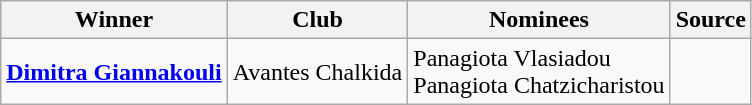<table class="wikitable" style="margin-right: 0;">
<tr text-align:center;">
<th>Winner</th>
<th>Club</th>
<th>Nominees</th>
<th>Source</th>
</tr>
<tr>
<td> <strong><a href='#'>Dimitra Giannakouli</a></strong></td>
<td>Avantes Chalkida</td>
<td>Panagiota Vlasiadou<br>Panagiota Chatzicharistou</td>
<td></td>
</tr>
</table>
